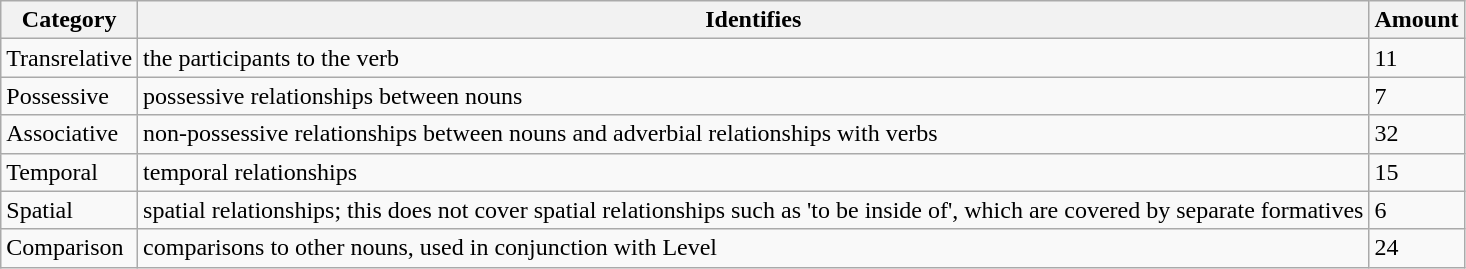<table class="wikitable">
<tr>
<th>Category</th>
<th>Identifies</th>
<th>Amount</th>
</tr>
<tr>
<td>Transrelative</td>
<td>the participants to the verb</td>
<td>11</td>
</tr>
<tr>
<td>Possessive</td>
<td>possessive relationships between nouns</td>
<td>7</td>
</tr>
<tr>
<td>Associative</td>
<td>non-possessive relationships between nouns and adverbial relationships with verbs</td>
<td>32</td>
</tr>
<tr>
<td>Temporal</td>
<td>temporal relationships</td>
<td>15</td>
</tr>
<tr>
<td>Spatial</td>
<td>spatial relationships; this does not cover spatial relationships such as 'to be inside of', which are covered by separate formatives</td>
<td>6</td>
</tr>
<tr>
<td>Comparison</td>
<td>comparisons to other nouns, used in conjunction with Level</td>
<td>24</td>
</tr>
</table>
